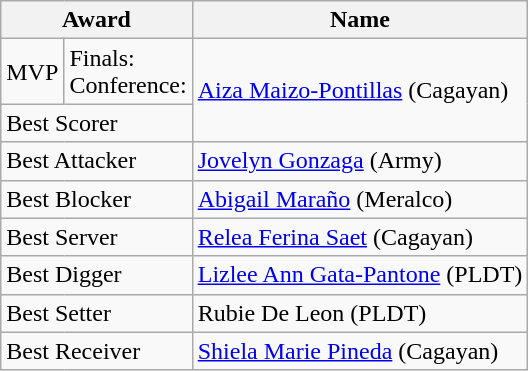<table class="wikitable">
<tr>
<th colspan="2">Award </th>
<th>Name</th>
</tr>
<tr>
<td>MVP</td>
<td>Finals:<br>Conference:</td>
<td rowspan="2"><a href='#'>Aiza Maizo-Pontillas</a> (Cagayan)</td>
</tr>
<tr>
<td colspan="2">Best Scorer</td>
</tr>
<tr>
<td colspan="2">Best Attacker</td>
<td><a href='#'>Jovelyn Gonzaga</a> (Army)</td>
</tr>
<tr>
<td colspan="2">Best Blocker</td>
<td><a href='#'>Abigail Maraño</a> (Meralco)</td>
</tr>
<tr>
<td colspan="2">Best Server</td>
<td><a href='#'>Relea Ferina Saet</a> (Cagayan)</td>
</tr>
<tr>
<td colspan="2">Best Digger</td>
<td><a href='#'>Lizlee Ann Gata-Pantone</a> (PLDT)</td>
</tr>
<tr>
<td colspan="2">Best Setter</td>
<td>Rubie De Leon (PLDT)</td>
</tr>
<tr>
<td colspan="2">Best Receiver</td>
<td><a href='#'>Shiela Marie Pineda</a> (Cagayan)</td>
</tr>
</table>
